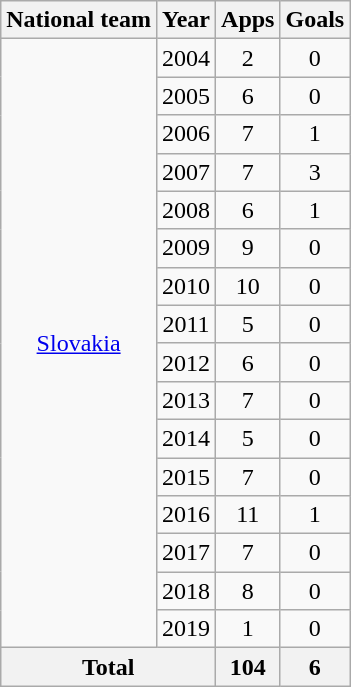<table class=wikitable style=text-align:center>
<tr>
<th>National team</th>
<th>Year</th>
<th>Apps</th>
<th>Goals</th>
</tr>
<tr>
<td rowspan="16"><a href='#'>Slovakia</a></td>
<td>2004</td>
<td>2</td>
<td>0</td>
</tr>
<tr>
<td>2005</td>
<td>6</td>
<td>0</td>
</tr>
<tr>
<td>2006</td>
<td>7</td>
<td>1</td>
</tr>
<tr>
<td>2007</td>
<td>7</td>
<td>3</td>
</tr>
<tr>
<td>2008</td>
<td>6</td>
<td>1</td>
</tr>
<tr>
<td>2009</td>
<td>9</td>
<td>0</td>
</tr>
<tr>
<td>2010</td>
<td>10</td>
<td>0</td>
</tr>
<tr>
<td>2011</td>
<td>5</td>
<td>0</td>
</tr>
<tr>
<td>2012</td>
<td>6</td>
<td>0</td>
</tr>
<tr>
<td>2013</td>
<td>7</td>
<td>0</td>
</tr>
<tr>
<td>2014</td>
<td>5</td>
<td>0</td>
</tr>
<tr>
<td>2015</td>
<td>7</td>
<td>0</td>
</tr>
<tr>
<td>2016</td>
<td>11</td>
<td>1</td>
</tr>
<tr>
<td>2017</td>
<td>7</td>
<td>0</td>
</tr>
<tr>
<td>2018</td>
<td>8</td>
<td>0</td>
</tr>
<tr>
<td>2019</td>
<td>1</td>
<td>0</td>
</tr>
<tr>
<th colspan="2">Total</th>
<th>104</th>
<th>6</th>
</tr>
</table>
